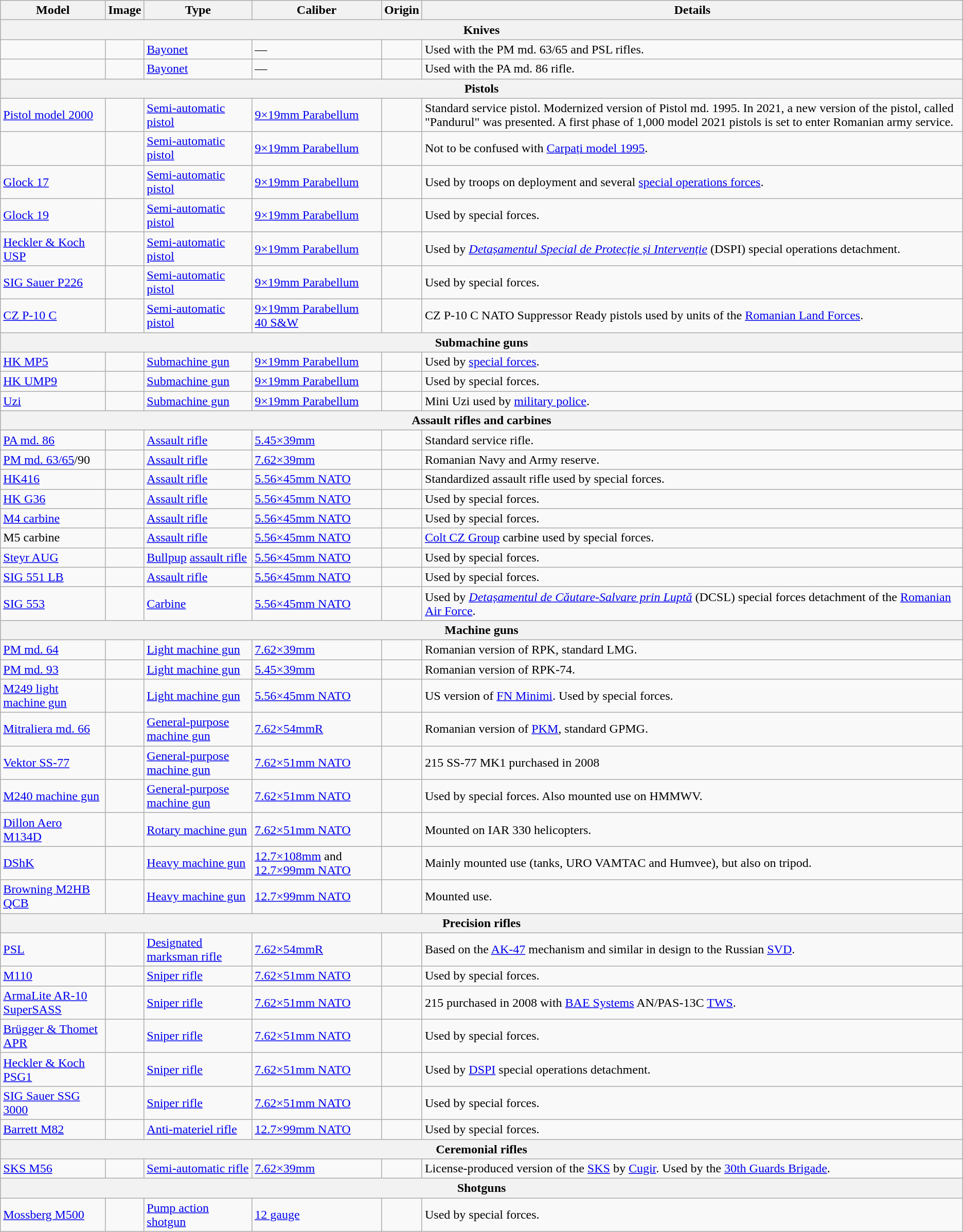<table class="wikitable">
<tr>
<th>Model</th>
<th>Image</th>
<th>Type</th>
<th>Caliber</th>
<th>Origin</th>
<th>Details</th>
</tr>
<tr>
<th colspan="6">Knives</th>
</tr>
<tr>
<td></td>
<td></td>
<td><a href='#'>Bayonet</a></td>
<td>—</td>
<td><br></td>
<td>Used with the PM md. 63/65 and PSL rifles.</td>
</tr>
<tr>
<td></td>
<td></td>
<td><a href='#'>Bayonet</a></td>
<td>—</td>
<td><br></td>
<td>Used with the PA md. 86 rifle.</td>
</tr>
<tr>
<th colspan="6">Pistols</th>
</tr>
<tr>
<td><a href='#'>Pistol model 2000</a></td>
<td></td>
<td><a href='#'>Semi-automatic pistol</a></td>
<td><a href='#'>9×19mm Parabellum</a></td>
<td></td>
<td>Standard service pistol. Modernized version of Pistol md. 1995. In 2021, a new version of the pistol, called "Pandurul" was presented. A first phase of 1,000 model 2021 pistols is set to enter Romanian army service.</td>
</tr>
<tr>
<td></td>
<td></td>
<td><a href='#'>Semi-automatic pistol</a></td>
<td><a href='#'>9×19mm Parabellum</a></td>
<td></td>
<td>Not to be confused with <a href='#'>Carpați model 1995</a>.</td>
</tr>
<tr>
<td><a href='#'>Glock 17</a></td>
<td></td>
<td><a href='#'>Semi-automatic pistol</a></td>
<td><a href='#'>9×19mm Parabellum</a></td>
<td></td>
<td>Used by troops on deployment and several <a href='#'>special operations forces</a>.</td>
</tr>
<tr>
<td><a href='#'>Glock 19</a></td>
<td></td>
<td><a href='#'>Semi-automatic pistol</a></td>
<td><a href='#'>9×19mm Parabellum</a></td>
<td></td>
<td>Used by special forces.</td>
</tr>
<tr>
<td><a href='#'>Heckler & Koch USP</a></td>
<td></td>
<td><a href='#'>Semi-automatic pistol</a></td>
<td><a href='#'>9×19mm Parabellum</a></td>
<td></td>
<td>Used by <em><a href='#'>Detașamentul Special de Protecție și Intervenție</a></em> (DSPI) special operations detachment.</td>
</tr>
<tr>
<td><a href='#'>SIG Sauer P226</a></td>
<td></td>
<td><a href='#'>Semi-automatic pistol</a></td>
<td><a href='#'>9×19mm Parabellum</a></td>
<td></td>
<td>Used by special forces.</td>
</tr>
<tr>
<td><a href='#'>CZ P-10 C</a></td>
<td></td>
<td><a href='#'>Semi-automatic pistol</a></td>
<td><a href='#'>9×19mm Parabellum</a> <br> <a href='#'>40 S&W</a></td>
<td></td>
<td>CZ P-10 C NATO Suppressor Ready pistols used by units of the <a href='#'>Romanian Land Forces</a>.</td>
</tr>
<tr>
<th colspan="6">Submachine guns</th>
</tr>
<tr>
<td><a href='#'>HK MP5</a></td>
<td></td>
<td><a href='#'>Submachine gun</a></td>
<td><a href='#'>9×19mm Parabellum</a></td>
<td></td>
<td>Used by <a href='#'>special forces</a>.</td>
</tr>
<tr>
<td><a href='#'>HK UMP9</a></td>
<td></td>
<td><a href='#'>Submachine gun</a></td>
<td><a href='#'>9×19mm Parabellum</a></td>
<td></td>
<td>Used by special forces.</td>
</tr>
<tr>
<td><a href='#'>Uzi</a></td>
<td></td>
<td><a href='#'>Submachine gun</a></td>
<td><a href='#'>9×19mm Parabellum</a></td>
<td></td>
<td>Mini Uzi used by <a href='#'>military police</a>.</td>
</tr>
<tr>
<th colspan="6">Assault rifles and carbines</th>
</tr>
<tr>
<td><a href='#'>PA md. 86</a></td>
<td></td>
<td><a href='#'>Assault rifle</a></td>
<td><a href='#'>5.45×39mm</a></td>
<td></td>
<td>Standard service rifle.</td>
</tr>
<tr>
<td><a href='#'>PM md. 63/65</a>/90</td>
<td></td>
<td><a href='#'>Assault rifle</a></td>
<td><a href='#'>7.62×39mm</a></td>
<td></td>
<td>Romanian Navy and Army reserve.</td>
</tr>
<tr>
<td><a href='#'>HK416</a></td>
<td></td>
<td><a href='#'>Assault rifle</a></td>
<td><a href='#'>5.56×45mm NATO</a></td>
<td></td>
<td>Standardized assault rifle used by special forces.</td>
</tr>
<tr>
<td><a href='#'>HK G36</a></td>
<td></td>
<td><a href='#'>Assault rifle</a></td>
<td><a href='#'>5.56×45mm NATO</a></td>
<td></td>
<td>Used by special forces.</td>
</tr>
<tr>
<td><a href='#'>M4 carbine</a></td>
<td></td>
<td><a href='#'>Assault rifle</a></td>
<td><a href='#'>5.56×45mm NATO</a></td>
<td></td>
<td>Used by special forces.</td>
</tr>
<tr>
<td>M5 carbine</td>
<td></td>
<td><a href='#'>Assault rifle</a></td>
<td><a href='#'>5.56×45mm NATO</a></td>
<td></td>
<td><a href='#'>Colt CZ Group</a> carbine used by special forces.</td>
</tr>
<tr>
<td><a href='#'>Steyr AUG</a></td>
<td></td>
<td><a href='#'>Bullpup</a> <a href='#'>assault rifle</a></td>
<td><a href='#'>5.56×45mm NATO</a></td>
<td></td>
<td>Used by special forces.</td>
</tr>
<tr>
<td><a href='#'>SIG 551 LB</a></td>
<td></td>
<td><a href='#'>Assault rifle</a></td>
<td><a href='#'>5.56×45mm NATO</a></td>
<td></td>
<td>Used by special forces.</td>
</tr>
<tr>
<td><a href='#'>SIG 553</a></td>
<td></td>
<td><a href='#'>Carbine</a></td>
<td><a href='#'>5.56×45mm NATO</a></td>
<td></td>
<td>Used by <em><a href='#'>Detașamentul de Căutare-Salvare prin Luptă</a></em> (DCSL) special forces detachment of the <a href='#'>Romanian Air Force</a>.</td>
</tr>
<tr>
<th colspan="6">Machine guns</th>
</tr>
<tr>
<td><a href='#'>PM md. 64</a></td>
<td></td>
<td><a href='#'>Light machine gun</a></td>
<td><a href='#'>7.62×39mm</a></td>
<td></td>
<td>Romanian version of RPK, standard LMG.</td>
</tr>
<tr>
<td><a href='#'>PM md. 93</a></td>
<td></td>
<td><a href='#'>Light machine gun</a></td>
<td><a href='#'>5.45×39mm</a></td>
<td></td>
<td>Romanian version of RPK-74.</td>
</tr>
<tr>
<td><a href='#'>M249 light machine gun</a></td>
<td></td>
<td><a href='#'>Light machine gun</a></td>
<td><a href='#'>5.56×45mm NATO</a></td>
<td></td>
<td>US version of <a href='#'>FN Minimi</a>. Used by special forces.</td>
</tr>
<tr>
<td><a href='#'>Mitraliera md. 66</a></td>
<td></td>
<td><a href='#'>General-purpose machine gun</a></td>
<td><a href='#'>7.62×54mmR</a></td>
<td></td>
<td>Romanian version of <a href='#'>PKM</a>, standard GPMG.</td>
</tr>
<tr>
<td><a href='#'>Vektor SS-77</a></td>
<td></td>
<td><a href='#'>General-purpose machine gun</a></td>
<td><a href='#'>7.62×51mm NATO</a></td>
<td></td>
<td>215 SS-77 MK1 purchased in 2008</td>
</tr>
<tr>
<td><a href='#'>M240 machine gun</a></td>
<td></td>
<td><a href='#'>General-purpose machine gun</a></td>
<td><a href='#'>7.62×51mm NATO</a></td>
<td></td>
<td>Used by special forces. Also mounted use on HMMWV.</td>
</tr>
<tr>
<td><a href='#'>Dillon Aero M134D</a></td>
<td></td>
<td><a href='#'>Rotary machine gun</a></td>
<td><a href='#'>7.62×51mm NATO</a></td>
<td></td>
<td>Mounted on IAR 330 helicopters.</td>
</tr>
<tr>
<td><a href='#'>DShK</a></td>
<td></td>
<td><a href='#'>Heavy machine gun</a></td>
<td><a href='#'>12.7×108mm</a> and <a href='#'>12.7×99mm NATO</a></td>
<td></td>
<td>Mainly mounted use (tanks, URO VAMTAC and Humvee), but also on tripod.</td>
</tr>
<tr>
<td><a href='#'>Browning M2HB QCB</a></td>
<td></td>
<td><a href='#'>Heavy machine gun</a></td>
<td><a href='#'>12.7×99mm NATO</a></td>
<td></td>
<td>Mounted use.</td>
</tr>
<tr>
<th colspan="6">Precision rifles</th>
</tr>
<tr>
<td><a href='#'>PSL</a></td>
<td></td>
<td><a href='#'>Designated marksman rifle</a></td>
<td><a href='#'>7.62×54mmR</a></td>
<td></td>
<td>Based on the <a href='#'>AK-47</a> mechanism and similar in design to the Russian <a href='#'>SVD</a>.</td>
</tr>
<tr>
<td><a href='#'>M110</a></td>
<td></td>
<td><a href='#'>Sniper rifle</a></td>
<td><a href='#'>7.62×51mm NATO</a></td>
<td></td>
<td>Used by special forces.</td>
</tr>
<tr>
<td><a href='#'>ArmaLite AR-10 SuperSASS</a></td>
<td></td>
<td><a href='#'>Sniper rifle</a></td>
<td><a href='#'>7.62×51mm NATO</a></td>
<td></td>
<td>215 purchased in 2008 with <a href='#'>BAE Systems</a> AN/PAS-13C <a href='#'>TWS</a>.</td>
</tr>
<tr>
<td><a href='#'>Brügger & Thomet APR</a></td>
<td></td>
<td><a href='#'>Sniper rifle</a></td>
<td><a href='#'>7.62×51mm NATO</a></td>
<td></td>
<td>Used by special forces.</td>
</tr>
<tr>
<td><a href='#'>Heckler & Koch PSG1</a></td>
<td></td>
<td><a href='#'>Sniper rifle</a></td>
<td><a href='#'>7.62×51mm NATO</a></td>
<td></td>
<td>Used by <a href='#'>DSPI</a> special operations detachment.</td>
</tr>
<tr>
<td><a href='#'>SIG Sauer SSG 3000</a></td>
<td></td>
<td><a href='#'>Sniper rifle</a></td>
<td><a href='#'>7.62×51mm NATO</a></td>
<td></td>
<td>Used by special forces.</td>
</tr>
<tr>
<td><a href='#'>Barrett M82</a></td>
<td></td>
<td><a href='#'>Anti-materiel rifle</a></td>
<td><a href='#'>12.7×99mm NATO</a></td>
<td></td>
<td>Used by special forces.</td>
</tr>
<tr>
<th colspan="6">Ceremonial rifles</th>
</tr>
<tr>
<td><a href='#'>SKS M56</a></td>
<td></td>
<td><a href='#'>Semi-automatic rifle</a></td>
<td><a href='#'>7.62×39mm</a></td>
<td></td>
<td>License-produced version of the <a href='#'>SKS</a> by <a href='#'>Cugir</a>. Used by the <a href='#'>30th Guards Brigade</a>.</td>
</tr>
<tr>
<th colspan="6">Shotguns</th>
</tr>
<tr>
<td><a href='#'>Mossberg M500</a></td>
<td></td>
<td><a href='#'>Pump action</a> <a href='#'>shotgun</a></td>
<td><a href='#'>12 gauge</a></td>
<td></td>
<td>Used by special forces.</td>
</tr>
</table>
